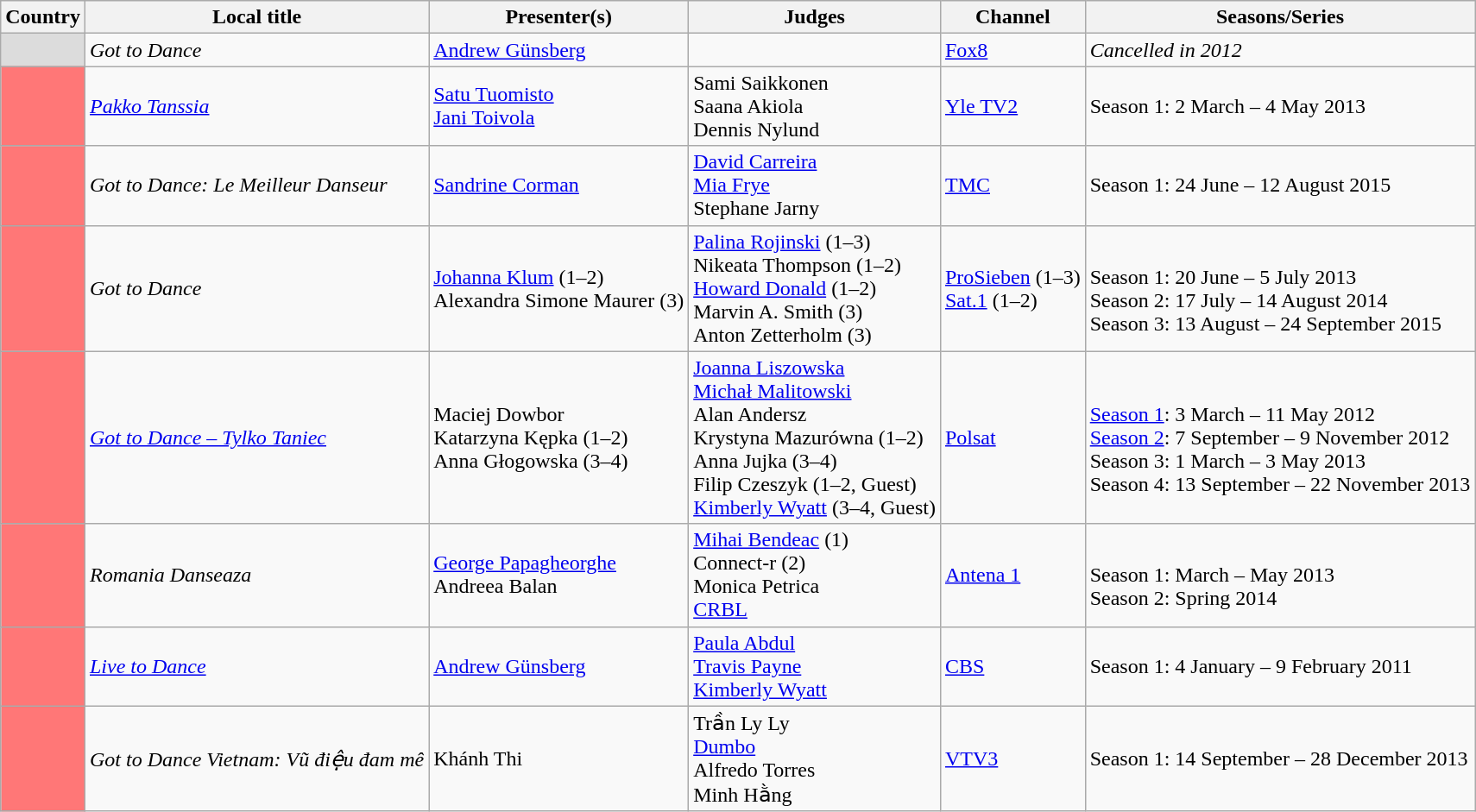<table class="wikitable">
<tr>
<th>Country</th>
<th>Local title</th>
<th>Presenter(s)</th>
<th>Judges</th>
<th>Channel</th>
<th>Seasons/Series</th>
</tr>
<tr>
<td style="background:#DCDCDC;"></td>
<td><em>Got to Dance</em></td>
<td><a href='#'>Andrew Günsberg</a></td>
<td></td>
<td><a href='#'>Fox8</a></td>
<td><em>Cancelled in 2012</em></td>
</tr>
<tr>
<td style="background:#f77;"></td>
<td><em><a href='#'>Pakko Tanssia</a></em></td>
<td><a href='#'>Satu Tuomisto</a><br><a href='#'>Jani Toivola</a></td>
<td>Sami Saikkonen<br>Saana Akiola<br>Dennis Nylund</td>
<td><a href='#'>Yle TV2</a></td>
<td>Season 1: 2 March – 4 May 2013</td>
</tr>
<tr>
<td style="background:#f77;"><br></td>
<td><em>Got to Dance: Le Meilleur Danseur</em></td>
<td><a href='#'>Sandrine Corman</a></td>
<td><a href='#'>David Carreira</a><br><a href='#'>Mia Frye</a><br>Stephane Jarny</td>
<td><a href='#'>TMC</a></td>
<td>Season 1: 24 June – 12 August 2015</td>
</tr>
<tr>
<td style="background:#f77;"></td>
<td><em>Got to Dance</em></td>
<td><a href='#'>Johanna Klum</a> (1–2)<br>Alexandra Simone Maurer (3)</td>
<td><a href='#'>Palina Rojinski</a> (1–3)<br> Nikeata Thompson (1–2)<br> <a href='#'>Howard Donald</a> (1–2)<br>Marvin A. Smith (3)<br> Anton Zetterholm (3)</td>
<td><a href='#'>ProSieben</a> (1–3)<br> <a href='#'>Sat.1</a> (1–2)</td>
<td><br>Season 1: 20 June – 5 July 2013<br>
Season 2: 17 July – 14 August 2014<br>
Season 3: 13 August – 24 September 2015</td>
</tr>
<tr>
<td style="background:#f77;"></td>
<td><em><a href='#'>Got to Dance – Tylko Taniec</a></em></td>
<td>Maciej Dowbor<br> Katarzyna Kępka (1–2)<br> Anna Głogowska (3–4)</td>
<td><a href='#'>Joanna Liszowska</a><br> <a href='#'>Michał Malitowski</a><br> Alan Andersz<br> Krystyna Mazurówna (1–2)<br> Anna Jujka (3–4)<br> Filip Czeszyk (1–2, Guest)<br> <a href='#'>Kimberly Wyatt</a> (3–4, Guest)</td>
<td><a href='#'>Polsat</a></td>
<td><br><a href='#'>Season 1</a>: 3 March – 11 May 2012<br>
<a href='#'>Season 2</a>: 7 September – 9 November 2012<br>
Season 3: 1 March – 3 May 2013<br>
Season 4: 13 September – 22 November 2013</td>
</tr>
<tr>
<td style="background:#f77;"></td>
<td><em>Romania Danseaza</em></td>
<td><a href='#'>George Papagheorghe</a> <br> Andreea Balan</td>
<td><a href='#'>Mihai Bendeac</a> (1)<br>Connect-r (2)<br>Monica Petrica<br><a href='#'>CRBL</a></td>
<td><a href='#'>Antena 1</a></td>
<td><br>Season 1: March – May 2013<br>
Season 2: Spring 2014</td>
</tr>
<tr>
<td style="background:#f77;"></td>
<td><em><a href='#'>Live to Dance</a></em></td>
<td><a href='#'>Andrew Günsberg</a></td>
<td><a href='#'>Paula Abdul</a><br> <a href='#'>Travis Payne</a><br> <a href='#'>Kimberly Wyatt</a></td>
<td><a href='#'>CBS</a></td>
<td>Season 1: 4 January – 9 February 2011</td>
</tr>
<tr>
<td style="background:#f77;"></td>
<td><em>Got to Dance Vietnam: Vũ điệu đam mê</em></td>
<td>Khánh Thi</td>
<td>Trần Ly Ly<br><a href='#'>Dumbo</a><br>Alfredo Torres<br>Minh Hằng</td>
<td><a href='#'>VTV3</a></td>
<td>Season 1: 14 September – 28 December 2013</td>
</tr>
</table>
